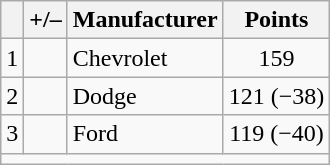<table class="wikitable">
<tr>
<th scope="col"></th>
<th scope="col">+/–</th>
<th scope="col">Manufacturer</th>
<th scope="col">Points</th>
</tr>
<tr>
<td scope="row">1</td>
<td align="left"></td>
<td>Chevrolet</td>
<td style="text-align:center;">159</td>
</tr>
<tr>
<td scope="row">2</td>
<td align="left"></td>
<td>Dodge</td>
<td style="text-align:center;">121 (−38)</td>
</tr>
<tr>
<td scope="row">3</td>
<td align="left"></td>
<td>Ford</td>
<td style="text-align:center;">119 (−40)</td>
</tr>
<tr class="sortbottom">
<td colspan="9"></td>
</tr>
</table>
